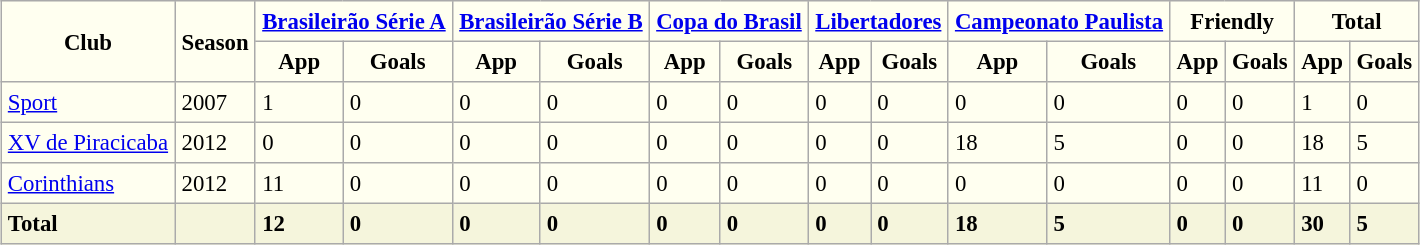<table border="1" cellpadding="4" cellspacing="2" style="margin:auto; background:ivory; font-size:95%; border:1px #aaa solid; border-collapse:collapse; clear:center;">
<tr>
<th rowspan="2">Club</th>
<th rowspan="2">Season</th>
<th colspan="2"><a href='#'>Brasileirão Série A</a></th>
<th colspan="2"><a href='#'>Brasileirão Série B</a></th>
<th colspan="2"><a href='#'>Copa do Brasil</a></th>
<th colspan="2"><a href='#'>Libertadores</a></th>
<th colspan="2"><a href='#'>Campeonato Paulista</a></th>
<th colspan="2">Friendly</th>
<th colspan="2">Total</th>
</tr>
<tr>
<th>App</th>
<th>Goals</th>
<th>App</th>
<th>Goals</th>
<th>App</th>
<th>Goals</th>
<th>App</th>
<th>Goals</th>
<th>App</th>
<th>Goals</th>
<th>App</th>
<th>Goals</th>
<th>App</th>
<th>Goals</th>
</tr>
<tr>
<td style="vertical-align:top;"><a href='#'>Sport</a></td>
<td>2007</td>
<td>1</td>
<td>0</td>
<td>0</td>
<td>0</td>
<td>0</td>
<td>0</td>
<td>0</td>
<td>0</td>
<td>0</td>
<td>0</td>
<td>0</td>
<td>0</td>
<td>1</td>
<td>0</td>
</tr>
<tr>
<td style="vertical-align:top;"><a href='#'>XV de Piracicaba</a></td>
<td>2012</td>
<td>0</td>
<td>0</td>
<td>0</td>
<td>0</td>
<td>0</td>
<td>0</td>
<td>0</td>
<td>0</td>
<td>18</td>
<td>5</td>
<td>0</td>
<td>0</td>
<td>18</td>
<td>5</td>
</tr>
<tr>
<td style="vertical-align:top;"><a href='#'>Corinthians</a></td>
<td>2012</td>
<td>11</td>
<td>0</td>
<td>0</td>
<td>0</td>
<td>0</td>
<td>0</td>
<td>0</td>
<td>0</td>
<td>0</td>
<td>0</td>
<td>0</td>
<td>0</td>
<td>11</td>
<td>0</td>
</tr>
<tr>
<th style="text-align:left; background:beige;">Total</th>
<th style="text-align:left; background:beige;"></th>
<th style="text-align:left; background:beige;">12</th>
<th style="text-align:left; background:beige;">0</th>
<th style="text-align:left; background:beige;">0</th>
<th style="text-align:left; background:beige;">0</th>
<th style="text-align:left; background:beige;">0</th>
<th style="text-align:left; background:beige;">0</th>
<th style="text-align:left; background:beige;">0</th>
<th style="text-align:left; background:beige;">0</th>
<th style="text-align:left; background:beige;">18</th>
<th style="text-align:left; background:beige;">5</th>
<th style="text-align:left; background:beige;">0</th>
<th style="text-align:left; background:beige;">0</th>
<th style="text-align:left; background:beige;">30</th>
<th style="text-align:left; background:beige;">5</th>
</tr>
</table>
